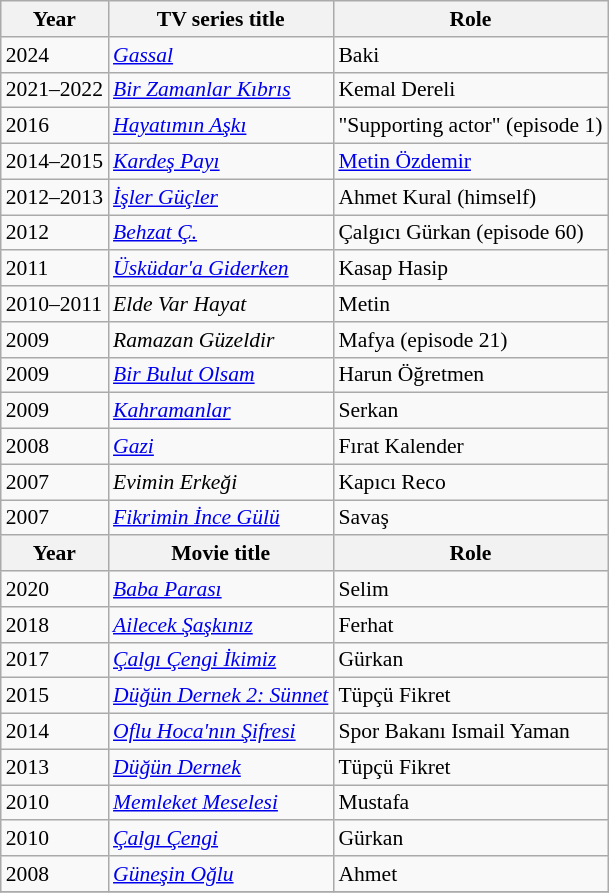<table class="wikitable" style="font-size: 90%;">
<tr>
<th>Year</th>
<th>TV series title</th>
<th>Role</th>
</tr>
<tr>
<td>2024</td>
<td><em><a href='#'>Gassal</a></em></td>
<td>Baki</td>
</tr>
<tr>
<td>2021–2022</td>
<td><em><a href='#'>Bir Zamanlar Kıbrıs</a></em></td>
<td>Kemal Dereli</td>
</tr>
<tr>
<td>2016</td>
<td><em><a href='#'>Hayatımın Aşkı</a></em></td>
<td>"Supporting actor" (episode 1)</td>
</tr>
<tr>
<td>2014–2015</td>
<td><em> <a href='#'>Kardeş Payı</a> </em></td>
<td><a href='#'>Metin Özdemir</a></td>
</tr>
<tr>
<td>2012–2013</td>
<td><em> <a href='#'>İşler Güçler</a> </em></td>
<td>Ahmet Kural (himself)</td>
</tr>
<tr>
<td>2012</td>
<td><em> <a href='#'>Behzat Ç.</a> </em></td>
<td>Çalgıcı Gürkan (episode 60)</td>
</tr>
<tr>
<td>2011</td>
<td><em> <a href='#'>Üsküdar'a Giderken</a> </em></td>
<td>Kasap Hasip</td>
</tr>
<tr>
<td>2010–2011</td>
<td><em> Elde Var Hayat </em></td>
<td>Metin</td>
</tr>
<tr>
<td>2009</td>
<td><em> Ramazan Güzeldir </em></td>
<td>Mafya (episode 21)</td>
</tr>
<tr>
<td>2009</td>
<td><em> <a href='#'>Bir Bulut Olsam</a> </em></td>
<td>Harun Öğretmen</td>
</tr>
<tr>
<td>2009</td>
<td><em> <a href='#'>Kahramanlar</a> </em></td>
<td>Serkan</td>
</tr>
<tr>
<td>2008</td>
<td><em> <a href='#'>Gazi</a> </em></td>
<td>Fırat Kalender</td>
</tr>
<tr>
<td>2007</td>
<td><em> Evimin Erkeği </em></td>
<td>Kapıcı Reco</td>
</tr>
<tr>
<td>2007</td>
<td><em> <a href='#'>Fikrimin İnce Gülü</a> </em></td>
<td>Savaş</td>
</tr>
<tr>
<th>Year</th>
<th>Movie title</th>
<th>Role</th>
</tr>
<tr>
<td>2020</td>
<td><em><a href='#'>Baba Parası</a></em></td>
<td>Selim</td>
</tr>
<tr>
<td>2018</td>
<td><em><a href='#'>Ailecek Şaşkınız</a></em></td>
<td>Ferhat</td>
</tr>
<tr>
<td>2017</td>
<td><em><a href='#'>Çalgı Çengi İkimiz</a></em></td>
<td>Gürkan</td>
</tr>
<tr>
<td>2015</td>
<td><em><a href='#'>Düğün Dernek 2: Sünnet</a></em></td>
<td>Tüpçü Fikret</td>
</tr>
<tr>
<td>2014</td>
<td><em><a href='#'>Oflu Hoca'nın Şifresi</a></em></td>
<td>Spor Bakanı Ismail Yaman</td>
</tr>
<tr>
<td>2013</td>
<td><em> <a href='#'>Düğün Dernek</a> </em></td>
<td>Tüpçü Fikret</td>
</tr>
<tr>
<td>2010</td>
<td><em> <a href='#'>Memleket Meselesi</a> </em></td>
<td>Mustafa</td>
</tr>
<tr>
<td>2010</td>
<td><em> <a href='#'>Çalgı Çengi</a></em></td>
<td>Gürkan</td>
</tr>
<tr>
<td>2008</td>
<td><em> <a href='#'>Güneşin Oğlu</a> </em></td>
<td>Ahmet</td>
</tr>
<tr>
</tr>
</table>
